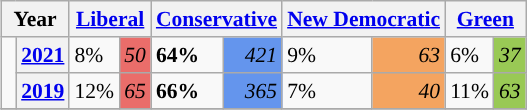<table class="wikitable" style="float:right; width:400; font-size:90%; margin-left:1em;">
<tr>
<th colspan="2" scope="col">Year</th>
<th colspan="2" scope="col"><a href='#'>Liberal</a></th>
<th colspan="2" scope="col"><a href='#'>Conservative</a></th>
<th colspan="2" scope="col"><a href='#'>New Democratic</a></th>
<th colspan="2" scope="col"><a href='#'>Green</a></th>
</tr>
<tr>
<td rowspan="2" style="width: 0.25em; background-color: "></td>
<th><a href='#'>2021</a></th>
<td>8%</td>
<td style="text-align:right; background:#EA6D6A;"><em>50</em></td>
<td><strong>64%</strong></td>
<td style="text-align:right; background:#6495ED;"><em>421</em></td>
<td>9%</td>
<td style="text-align:right; background:#F4A460;"><em>63</em></td>
<td>6%</td>
<td style="text-align:right; background:#99C955;"><em>37</em></td>
</tr>
<tr>
<th><a href='#'>2019</a></th>
<td>12%</td>
<td style="text-align:right; background:#EA6D6A;"><em>65</em></td>
<td><strong>66%</strong></td>
<td style="text-align:right; background:#6495ED;"><em>365</em></td>
<td>7%</td>
<td style="text-align:right; background:#F4A460;"><em>40</em></td>
<td>11%</td>
<td style="text-align:right; background:#99C955;"><em>63</em></td>
</tr>
<tr>
</tr>
</table>
